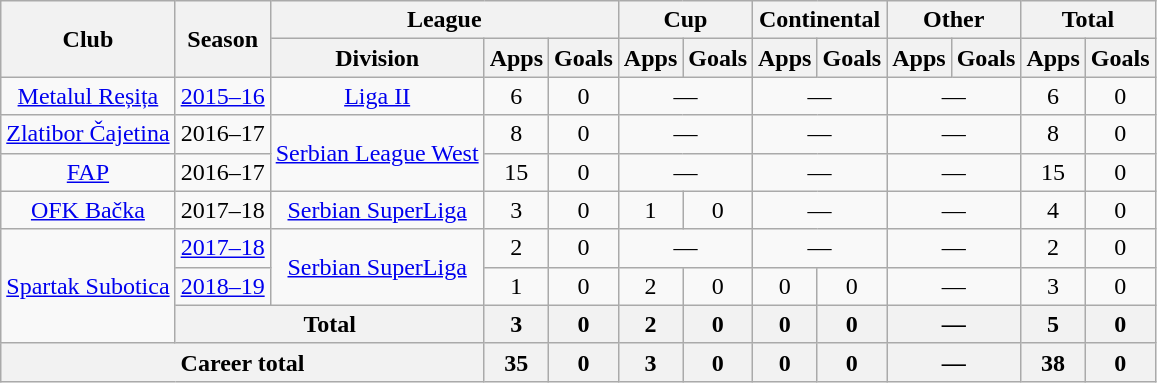<table class="wikitable" style="text-align:center">
<tr>
<th rowspan="2">Club</th>
<th rowspan="2">Season</th>
<th colspan="3">League</th>
<th colspan="2">Cup</th>
<th colspan="2">Continental</th>
<th colspan="2">Other</th>
<th colspan="2">Total</th>
</tr>
<tr>
<th>Division</th>
<th>Apps</th>
<th>Goals</th>
<th>Apps</th>
<th>Goals</th>
<th>Apps</th>
<th>Goals</th>
<th>Apps</th>
<th>Goals</th>
<th>Apps</th>
<th>Goals</th>
</tr>
<tr>
<td><a href='#'>Metalul Reșița</a></td>
<td><a href='#'>2015–16</a></td>
<td><a href='#'>Liga II</a></td>
<td>6</td>
<td>0</td>
<td colspan="2">—</td>
<td colspan="2">—</td>
<td colspan="2">—</td>
<td>6</td>
<td>0</td>
</tr>
<tr>
<td><a href='#'>Zlatibor Čajetina</a></td>
<td>2016–17</td>
<td rowspan="2"><a href='#'>Serbian League West</a></td>
<td>8</td>
<td>0</td>
<td colspan="2">—</td>
<td colspan="2">—</td>
<td colspan="2">—</td>
<td>8</td>
<td>0</td>
</tr>
<tr>
<td><a href='#'>FAP</a></td>
<td>2016–17</td>
<td>15</td>
<td>0</td>
<td colspan="2">—</td>
<td colspan="2">—</td>
<td colspan="2">—</td>
<td>15</td>
<td>0</td>
</tr>
<tr>
<td><a href='#'>OFK Bačka</a></td>
<td>2017–18</td>
<td><a href='#'>Serbian SuperLiga</a></td>
<td>3</td>
<td>0</td>
<td>1</td>
<td>0</td>
<td colspan="2">—</td>
<td colspan="2">—</td>
<td>4</td>
<td>0</td>
</tr>
<tr>
<td rowspan="3"><a href='#'>Spartak Subotica</a></td>
<td><a href='#'>2017–18</a></td>
<td rowspan="2"><a href='#'>Serbian SuperLiga</a></td>
<td>2</td>
<td>0</td>
<td colspan="2">—</td>
<td colspan="2">—</td>
<td colspan="2">—</td>
<td>2</td>
<td>0</td>
</tr>
<tr>
<td><a href='#'>2018–19</a></td>
<td>1</td>
<td>0</td>
<td>2</td>
<td>0</td>
<td>0</td>
<td>0</td>
<td colspan="2">—</td>
<td>3</td>
<td>0</td>
</tr>
<tr>
<th colspan="2">Total</th>
<th>3</th>
<th>0</th>
<th>2</th>
<th>0</th>
<th>0</th>
<th>0</th>
<th colspan="2">—</th>
<th>5</th>
<th>0</th>
</tr>
<tr>
<th colspan="3">Career total</th>
<th>35</th>
<th>0</th>
<th>3</th>
<th>0</th>
<th>0</th>
<th>0</th>
<th colspan="2">—</th>
<th>38</th>
<th>0</th>
</tr>
</table>
